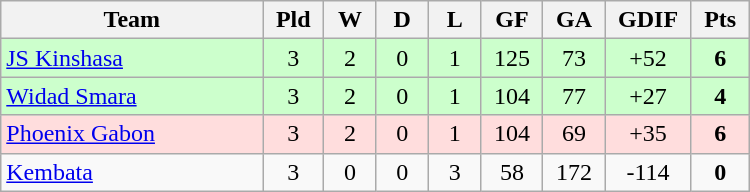<table class=wikitable style="text-align:center" width=500>
<tr>
<th width=25%>Team</th>
<th width=5%>Pld</th>
<th width=5%>W</th>
<th width=5%>D</th>
<th width=5%>L</th>
<th width=5%>GF</th>
<th width=5%>GA</th>
<th width=5%>GDIF</th>
<th width=5%>Pts</th>
</tr>
<tr bgcolor=#ccffcc>
<td align="left"> <a href='#'>JS Kinshasa</a></td>
<td>3</td>
<td>2</td>
<td>0</td>
<td>1</td>
<td>125</td>
<td>73</td>
<td>+52</td>
<td><strong>6</strong></td>
</tr>
<tr bgcolor=#ccffcc>
<td align="left"> <a href='#'>Widad Smara</a></td>
<td>3</td>
<td>2</td>
<td>0</td>
<td>1</td>
<td>104</td>
<td>77</td>
<td>+27</td>
<td><strong>4</strong></td>
</tr>
<tr bgcolor=#ffdddd>
<td align="left"> <a href='#'>Phoenix Gabon</a></td>
<td>3</td>
<td>2</td>
<td>0</td>
<td>1</td>
<td>104</td>
<td>69</td>
<td>+35</td>
<td><strong>6</strong></td>
</tr>
<tr>
<td align="left"> <a href='#'>Kembata</a></td>
<td>3</td>
<td>0</td>
<td>0</td>
<td>3</td>
<td>58</td>
<td>172</td>
<td>-114</td>
<td><strong>0</strong></td>
</tr>
</table>
